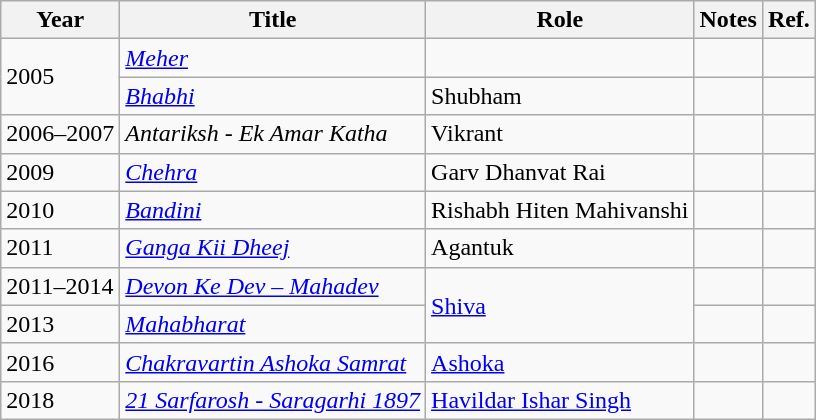<table class="wikitable plainrowheaders sortable">
<tr>
<th scope="col">Year</th>
<th scope="col">Title</th>
<th scope="col">Role</th>
<th scope="col">Notes</th>
<th scope="col">Ref.</th>
</tr>
<tr>
<td rowspan="2">2005</td>
<td scope="row"><em><a href='#'>Meher</a></em></td>
<td></td>
<td></td>
<td style="text-align:center;"></td>
</tr>
<tr>
<td scope="row"><em><a href='#'>Bhabhi</a></em></td>
<td>Shubham</td>
<td></td>
<td style="text-align:center;"></td>
</tr>
<tr>
<td>2006–2007</td>
<td scope="row"><em>Antariksh - Ek Amar Katha</em></td>
<td>Vikrant</td>
<td></td>
<td style="text-align:center;"></td>
</tr>
<tr>
<td>2009</td>
<td scope="row"><em><a href='#'>Chehra</a></em></td>
<td>Garv Dhanvat Rai</td>
<td></td>
<td style="text-align:center;"></td>
</tr>
<tr>
<td>2010</td>
<td scope="row"><em><a href='#'>Bandini</a></em></td>
<td>Rishabh Hiten Mahivanshi</td>
<td></td>
<td style="text-align:center;"></td>
</tr>
<tr>
<td>2011</td>
<td scope="row"><em><a href='#'>Ganga Kii Dheej</a></em></td>
<td>Agantuk</td>
<td></td>
<td style="text-align:center;"></td>
</tr>
<tr>
<td>2011–2014</td>
<td scope="row"><em><a href='#'>Devon Ke Dev – Mahadev</a></em></td>
<td rowspan="2"><a href='#'>Shiva</a></td>
<td></td>
<td style="text-align:center;"></td>
</tr>
<tr>
<td>2013</td>
<td scope="row"><em><a href='#'>Mahabharat</a></em></td>
<td></td>
<td style="text-align:center;"></td>
</tr>
<tr>
<td>2016</td>
<td scope="row"><em><a href='#'>Chakravartin Ashoka Samrat</a></em></td>
<td><a href='#'>Ashoka</a></td>
<td></td>
<td style="text-align:center;"></td>
</tr>
<tr>
<td>2018</td>
<td scope="row"><em><a href='#'>21 Sarfarosh - Saragarhi 1897</a></em></td>
<td><a href='#'>Havildar Ishar Singh</a></td>
<td></td>
<td style="text-align:center;"></td>
</tr>
</table>
